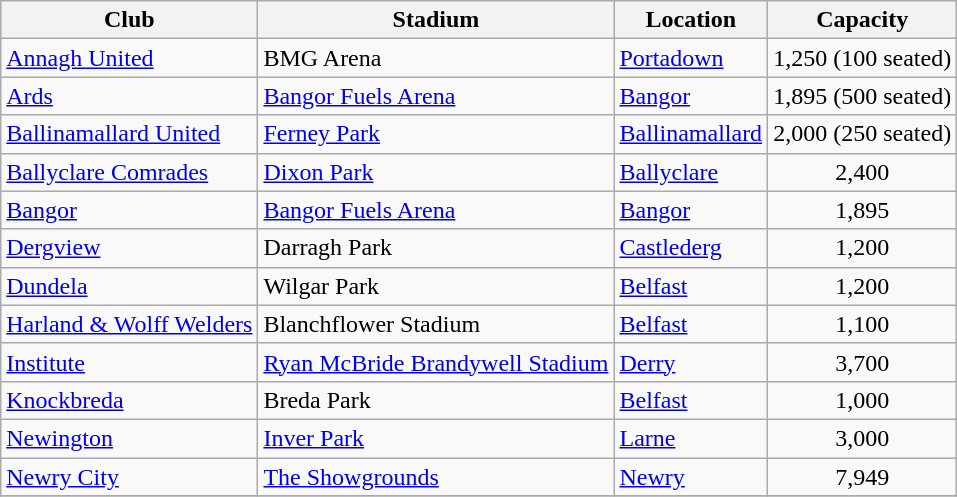<table class="wikitable sortable">
<tr>
<th>Club</th>
<th>Stadium</th>
<th>Location</th>
<th>Capacity</th>
</tr>
<tr>
<td><a href='#'>Annagh United</a></td>
<td>BMG Arena</td>
<td><a href='#'>Portadown</a></td>
<td style="text-align:center;">1,250 (100 seated)</td>
</tr>
<tr>
<td><a href='#'>Ards</a></td>
<td><a href='#'>Bangor Fuels Arena</a></td>
<td><a href='#'>Bangor</a></td>
<td style="text-align:center;">1,895 (500 seated)</td>
</tr>
<tr>
<td><a href='#'>Ballinamallard United</a></td>
<td><a href='#'>Ferney Park</a></td>
<td><a href='#'>Ballinamallard</a></td>
<td style="text-align:center;">2,000 (250 seated)</td>
</tr>
<tr>
<td><a href='#'>Ballyclare Comrades</a></td>
<td><a href='#'>Dixon Park</a></td>
<td><a href='#'>Ballyclare</a></td>
<td style="text-align:center;">2,400</td>
</tr>
<tr>
<td><a href='#'>Bangor</a></td>
<td><a href='#'>Bangor Fuels Arena</a></td>
<td><a href='#'>Bangor</a></td>
<td style="text-align:center;">1,895</td>
</tr>
<tr>
<td><a href='#'>Dergview</a></td>
<td>Darragh Park</td>
<td><a href='#'>Castlederg</a></td>
<td style="text-align:center;">1,200</td>
</tr>
<tr>
<td><a href='#'>Dundela</a></td>
<td>Wilgar Park</td>
<td><a href='#'>Belfast</a></td>
<td style="text-align:center;">1,200</td>
</tr>
<tr>
<td><a href='#'>Harland & Wolff Welders</a></td>
<td>Blanchflower Stadium</td>
<td><a href='#'>Belfast</a></td>
<td style="text-align:center;">1,100</td>
</tr>
<tr>
<td><a href='#'>Institute</a></td>
<td><a href='#'>Ryan McBride Brandywell Stadium</a></td>
<td><a href='#'>Derry</a></td>
<td style="text-align:center;">3,700</td>
</tr>
<tr>
<td><a href='#'>Knockbreda</a></td>
<td>Breda Park</td>
<td><a href='#'>Belfast</a></td>
<td style="text-align:center;">1,000</td>
</tr>
<tr>
<td><a href='#'>Newington</a></td>
<td><a href='#'>Inver Park</a></td>
<td><a href='#'>Larne</a></td>
<td style="text-align:center;">3,000</td>
</tr>
<tr>
<td><a href='#'>Newry City</a></td>
<td><a href='#'>The Showgrounds</a></td>
<td><a href='#'>Newry</a></td>
<td style="text-align:center;">7,949</td>
</tr>
<tr>
</tr>
</table>
